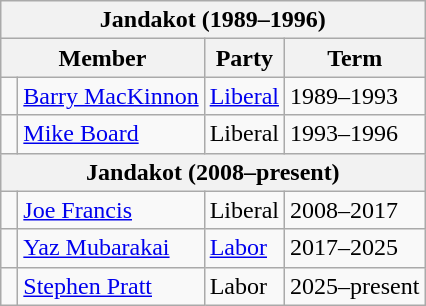<table class="wikitable">
<tr>
<th colspan="4">Jandakot (1989–1996)</th>
</tr>
<tr>
<th colspan="2">Member</th>
<th>Party</th>
<th>Term</th>
</tr>
<tr>
<td> </td>
<td><a href='#'>Barry MacKinnon</a></td>
<td><a href='#'>Liberal</a></td>
<td>1989–1993</td>
</tr>
<tr>
<td> </td>
<td><a href='#'>Mike Board</a></td>
<td>Liberal</td>
<td>1993–1996</td>
</tr>
<tr>
<th colspan="6">Jandakot (2008–present)</th>
</tr>
<tr>
<td> </td>
<td><a href='#'>Joe Francis</a></td>
<td>Liberal</td>
<td>2008–2017</td>
</tr>
<tr>
<td> </td>
<td><a href='#'>Yaz Mubarakai</a></td>
<td><a href='#'>Labor</a></td>
<td>2017–2025</td>
</tr>
<tr>
<td> </td>
<td><a href='#'>Stephen Pratt</a></td>
<td>Labor</td>
<td>2025–present</td>
</tr>
</table>
